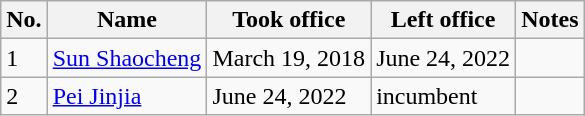<table class="wikitable">
<tr>
<th>No.</th>
<th>Name</th>
<th>Took office</th>
<th>Left office</th>
<th>Notes</th>
</tr>
<tr>
<td>1</td>
<td><a href='#'>Sun Shaocheng</a></td>
<td>March 19, 2018</td>
<td>June 24, 2022</td>
<td></td>
</tr>
<tr>
<td>2</td>
<td><a href='#'>Pei Jinjia</a></td>
<td>June 24, 2022</td>
<td>incumbent</td>
<td></td>
</tr>
</table>
